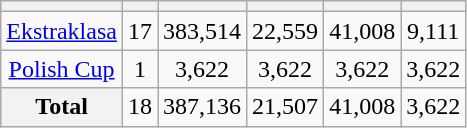<table class="wikitable sortable" style="text-align: center;">
<tr>
<th></th>
<th></th>
<th></th>
<th></th>
<th></th>
<th></th>
</tr>
<tr>
<td><a href='#'>Ekstraklasa</a></td>
<td>17</td>
<td>383,514 </td>
<td>22,559</td>
<td>41,008</td>
<td>9,111</td>
</tr>
<tr>
<td><a href='#'>Polish Cup</a></td>
<td>1</td>
<td>3,622 </td>
<td>3,622</td>
<td>3,622</td>
<td>3,622</td>
</tr>
<tr>
<th>Total</th>
<td>18</td>
<td>387,136</td>
<td>21,507</td>
<td>41,008</td>
<td>3,622</td>
</tr>
</table>
